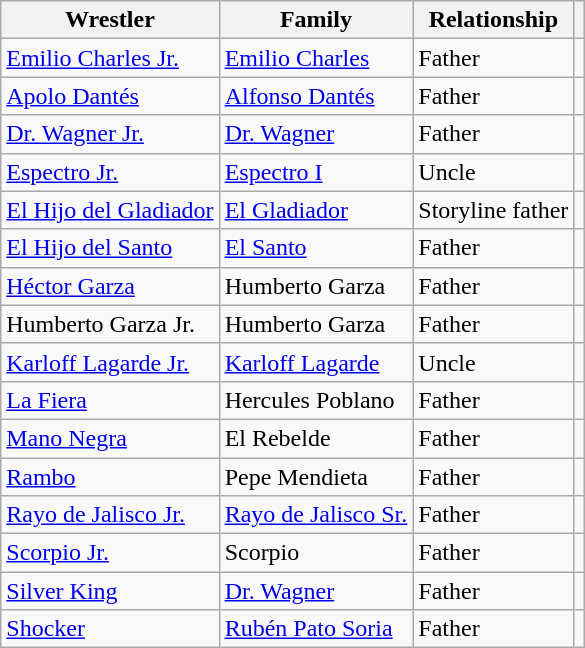<table class="wikitable" align="center">
<tr>
<th scope="col">Wrestler</th>
<th scope="col">Family</th>
<th scope="col">Relationship</th>
<th class="unsortable" scope="col"></th>
</tr>
<tr>
<td><a href='#'>Emilio Charles Jr.</a></td>
<td><a href='#'>Emilio Charles</a></td>
<td>Father</td>
<td></td>
</tr>
<tr>
<td><a href='#'>Apolo Dantés</a></td>
<td><a href='#'>Alfonso Dantés</a></td>
<td>Father</td>
<td></td>
</tr>
<tr>
<td><a href='#'>Dr. Wagner Jr.</a></td>
<td><a href='#'>Dr. Wagner</a></td>
<td>Father</td>
<td></td>
</tr>
<tr>
<td><a href='#'>Espectro Jr.</a></td>
<td><a href='#'>Espectro I</a></td>
<td>Uncle</td>
<td></td>
</tr>
<tr>
<td><a href='#'>El Hijo del Gladiador</a></td>
<td><a href='#'>El Gladiador</a></td>
<td>Storyline father</td>
<td></td>
</tr>
<tr>
<td><a href='#'>El Hijo del Santo</a></td>
<td><a href='#'>El Santo</a></td>
<td>Father</td>
<td></td>
</tr>
<tr>
<td><a href='#'>Héctor Garza</a></td>
<td>Humberto Garza</td>
<td>Father</td>
<td></td>
</tr>
<tr>
<td>Humberto Garza Jr.</td>
<td>Humberto Garza</td>
<td>Father</td>
<td></td>
</tr>
<tr>
<td><a href='#'>Karloff Lagarde Jr.</a></td>
<td><a href='#'>Karloff Lagarde</a></td>
<td>Uncle</td>
<td></td>
</tr>
<tr>
<td><a href='#'>La Fiera</a></td>
<td>Hercules Poblano</td>
<td>Father</td>
<td></td>
</tr>
<tr>
<td><a href='#'>Mano Negra</a></td>
<td>El Rebelde</td>
<td>Father</td>
<td></td>
</tr>
<tr>
<td><a href='#'>Rambo</a></td>
<td>Pepe Mendieta</td>
<td>Father</td>
<td></td>
</tr>
<tr>
<td><a href='#'>Rayo de Jalisco Jr.</a></td>
<td><a href='#'>Rayo de Jalisco Sr.</a></td>
<td>Father</td>
<td></td>
</tr>
<tr>
<td><a href='#'>Scorpio Jr.</a></td>
<td>Scorpio</td>
<td>Father</td>
<td></td>
</tr>
<tr>
<td><a href='#'>Silver King</a></td>
<td><a href='#'>Dr. Wagner</a></td>
<td>Father</td>
<td></td>
</tr>
<tr>
<td><a href='#'>Shocker</a></td>
<td><a href='#'>Rubén Pato Soria</a></td>
<td>Father</td>
<td></td>
</tr>
</table>
